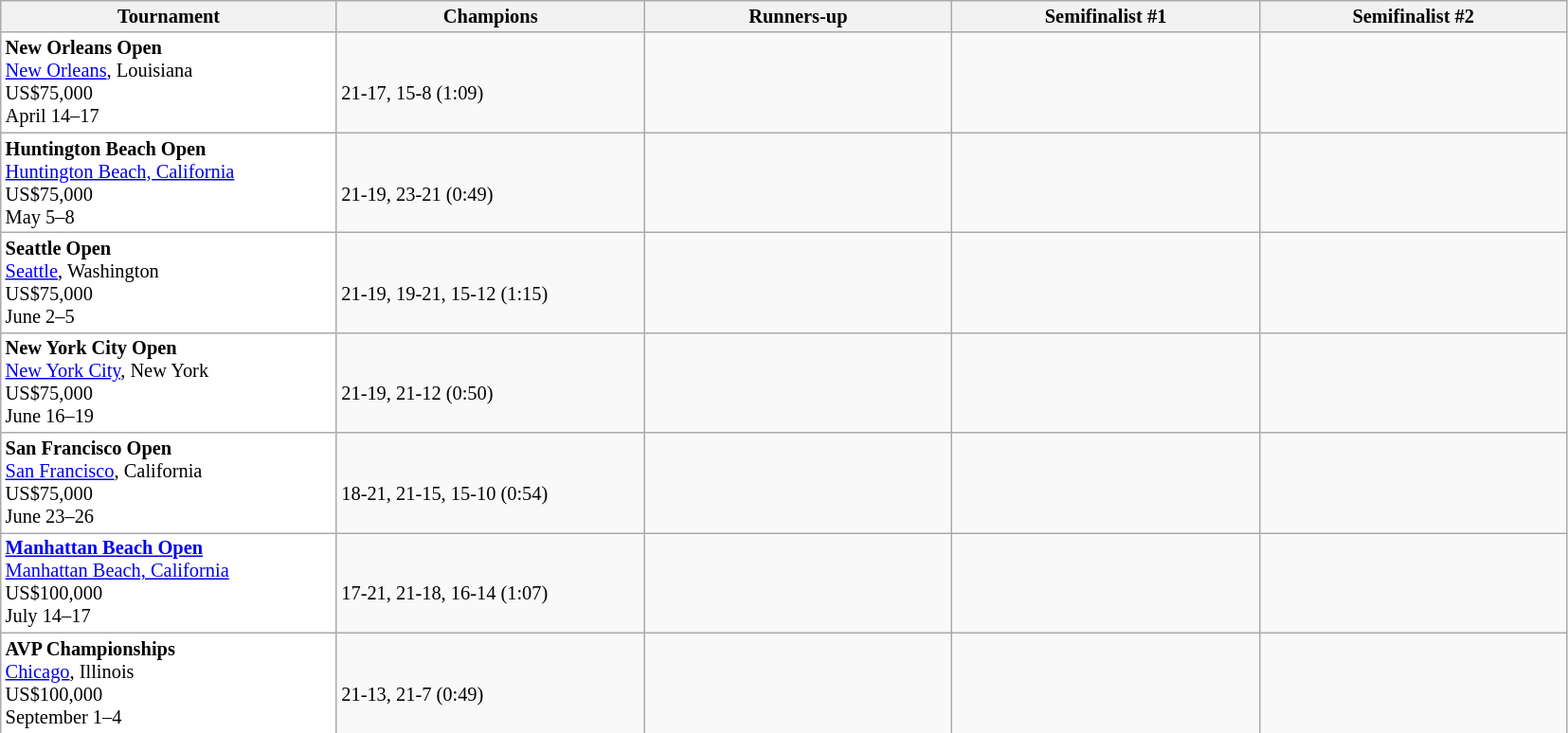<table class=wikitable style=font-size:85%>
<tr>
<th width=230>Tournament</th>
<th width=210>Champions</th>
<th width=210>Runners-up</th>
<th width=210>Semifinalist #1</th>
<th width=210>Semifinalist #2</th>
</tr>
<tr valign=top>
<td style="background:#ffffff;"><strong>New Orleans Open</strong><br><a href='#'>New Orleans</a>, Louisiana<br>US$75,000<br>April 14–17</td>
<td><br><br>21-17, 15-8 (1:09)</td>
<td><br></td>
<td><br></td>
<td><br></td>
</tr>
<tr valign=top>
<td style="background:#ffffff;"><strong>Huntington Beach Open</strong><br><a href='#'>Huntington Beach, California</a><br>US$75,000<br>May 5–8</td>
<td><br><br>21-19, 23-21 (0:49)</td>
<td><br></td>
<td><br></td>
<td><br></td>
</tr>
<tr valign=top>
<td style="background:#ffffff;"><strong>Seattle Open</strong><br><a href='#'>Seattle</a>, Washington<br>US$75,000<br>June 2–5</td>
<td><br><br>21-19, 19-21, 15-12 (1:15)</td>
<td><br></td>
<td><br></td>
<td><br></td>
</tr>
<tr valign=top>
<td style="background:#ffffff;"><strong>New York City Open</strong><br><a href='#'>New York City</a>, New York<br>US$75,000<br>June 16–19</td>
<td><br><br>21-19, 21-12 (0:50)</td>
<td><br></td>
<td><br></td>
<td><br></td>
</tr>
<tr valign=top>
<td style="background:#ffffff;"><strong>San Francisco Open</strong><br><a href='#'>San Francisco</a>, California<br>US$75,000<br>June 23–26</td>
<td><br><br>18-21, 21-15, 15-10 (0:54)</td>
<td><br></td>
<td><br></td>
<td><br></td>
</tr>
<tr valign=top>
<td style="background:#ffffff;"><strong><a href='#'>Manhattan Beach Open</a></strong><br><a href='#'>Manhattan Beach, California</a><br>US$100,000<br>July 14–17</td>
<td><br><br>17-21, 21-18, 16-14 (1:07)</td>
<td><br></td>
<td><br></td>
<td><br></td>
</tr>
<tr valign=top>
<td style="background:#ffffff;"><strong>AVP Championships</strong><br><a href='#'>Chicago</a>, Illinois<br>US$100,000<br>September 1–4</td>
<td><br><br>21-13, 21-7 (0:49)</td>
<td><br></td>
<td><br></td>
<td><br></td>
</tr>
</table>
